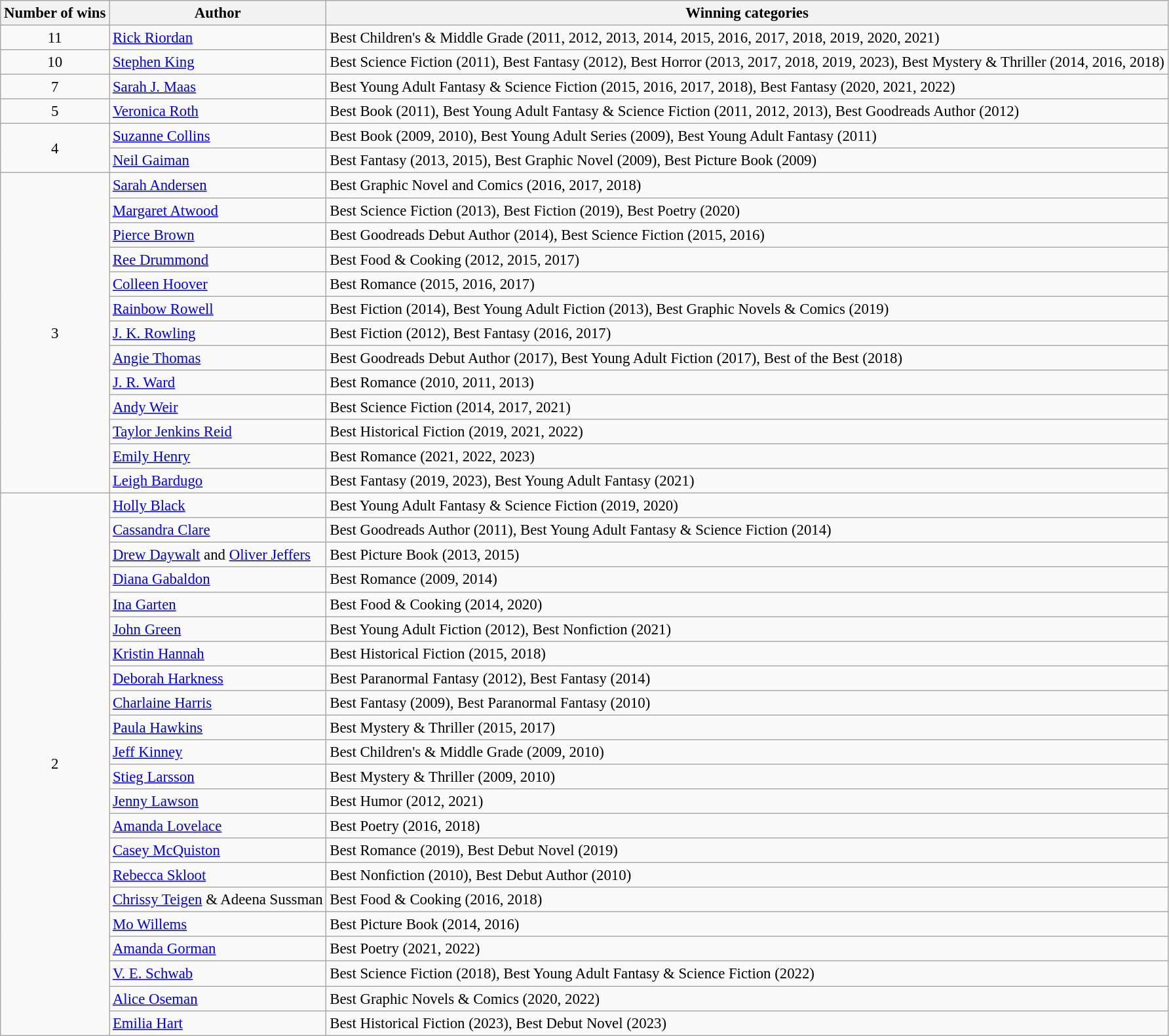<table class="wikitable" style="font-size:95%;">
<tr>
<th>Number of wins</th>
<th>Author</th>
<th>Winning categories</th>
</tr>
<tr>
<td style="text-align: center;">11</td>
<td><a href='#'>Rick Riordan</a></td>
<td>Best Children's & Middle Grade (2011, 2012, 2013, 2014, 2015, 2016, 2017, 2018, 2019, 2020, 2021)</td>
</tr>
<tr>
<td style="text-align: center;">10</td>
<td><a href='#'>Stephen King</a></td>
<td>Best Science Fiction (2011), Best Fantasy (2012), Best Horror (2013, 2017, 2018, 2019, 2023), Best Mystery & Thriller (2014, 2016, 2018)</td>
</tr>
<tr>
<td style="text-align: center;">7</td>
<td><a href='#'>Sarah J. Maas</a></td>
<td>Best Young Adult Fantasy & Science Fiction (2015, 2016, 2017, 2018), Best Fantasy (2020, 2021, 2022)</td>
</tr>
<tr>
<td style="text-align: center;">5</td>
<td><a href='#'>Veronica Roth</a></td>
<td>Best Book (2011), Best Young Adult Fantasy & Science Fiction (2011, 2012, 2013), Best Goodreads Author (2012)</td>
</tr>
<tr>
<td rowspan="2" style="text-align: center;">4</td>
<td><a href='#'>Suzanne Collins</a></td>
<td>Best Book (2009, 2010), Best Young Adult Series (2009), Best Young Adult Fantasy (2011)</td>
</tr>
<tr>
<td><a href='#'>Neil Gaiman</a></td>
<td>Best Fantasy (2013, 2015), Best Graphic Novel (2009), Best Picture Book (2009)</td>
</tr>
<tr>
<td rowspan="13" style="text-align: center;">3</td>
<td><a href='#'>Sarah Andersen</a></td>
<td>Best Graphic Novel and Comics (2016, 2017, 2018)</td>
</tr>
<tr>
<td><a href='#'>Margaret Atwood</a></td>
<td>Best Science Fiction (2013), Best Fiction (2019), Best Poetry (2020)</td>
</tr>
<tr>
<td><a href='#'>Pierce Brown</a></td>
<td>Best Goodreads Debut Author (2014), Best Science Fiction (2015, 2016)</td>
</tr>
<tr>
<td><a href='#'>Ree Drummond</a></td>
<td>Best Food & Cooking (2012, 2015, 2017)</td>
</tr>
<tr>
<td><a href='#'>Colleen Hoover</a></td>
<td>Best Romance (2015, 2016, 2017)</td>
</tr>
<tr>
<td><a href='#'>Rainbow Rowell</a></td>
<td>Best Fiction (2014), Best Young Adult Fiction (2013), Best Graphic Novels & Comics (2019)</td>
</tr>
<tr>
<td><a href='#'>J. K. Rowling</a></td>
<td>Best Fiction (2012), Best Fantasy (2016, 2017)</td>
</tr>
<tr>
<td><a href='#'>Angie Thomas</a></td>
<td>Best Goodreads Debut Author (2017), Best Young Adult Fiction (2017), Best of the Best (2018)</td>
</tr>
<tr>
<td><a href='#'>J. R. Ward</a></td>
<td>Best Romance (2010, 2011, 2013)</td>
</tr>
<tr>
<td><a href='#'>Andy Weir</a></td>
<td>Best Science Fiction (2014, 2017, 2021)</td>
</tr>
<tr>
<td><a href='#'>Taylor Jenkins Reid</a></td>
<td>Best Historical Fiction (2019, 2021, 2022)</td>
</tr>
<tr>
<td><a href='#'>Emily Henry</a></td>
<td>Best Romance (2021, 2022, 2023)</td>
</tr>
<tr>
<td><a href='#'>Leigh Bardugo</a></td>
<td>Best Fantasy (2019, 2023), Best Young Adult Fantasy (2021)</td>
</tr>
<tr>
<td rowspan="22" style="text-align: center;">2</td>
<td><a href='#'>Holly Black</a></td>
<td>Best Young Adult Fantasy & Science Fiction (2019, 2020)</td>
</tr>
<tr>
<td><a href='#'>Cassandra Clare</a></td>
<td>Best Goodreads Author (2011), Best Young Adult Fantasy & Science Fiction (2014)</td>
</tr>
<tr>
<td><a href='#'>Drew Daywalt</a> and <a href='#'>Oliver Jeffers</a></td>
<td>Best Picture Book (2013, 2015)</td>
</tr>
<tr>
<td><a href='#'>Diana Gabaldon</a></td>
<td>Best Romance (2009, 2014)</td>
</tr>
<tr>
<td><a href='#'>Ina Garten</a></td>
<td>Best Food & Cooking (2014, 2020)</td>
</tr>
<tr>
<td><a href='#'>John Green</a></td>
<td>Best Young Adult Fiction (2012), Best Nonfiction (2021)</td>
</tr>
<tr>
<td><a href='#'>Kristin Hannah</a></td>
<td>Best Historical Fiction (2015, 2018)</td>
</tr>
<tr>
<td><a href='#'>Deborah Harkness</a></td>
<td>Best Paranormal Fantasy (2012), Best Fantasy (2014)</td>
</tr>
<tr>
<td><a href='#'>Charlaine Harris</a></td>
<td>Best Fantasy (2009), Best Paranormal Fantasy (2010)</td>
</tr>
<tr>
<td><a href='#'>Paula Hawkins</a></td>
<td>Best Mystery & Thriller (2015, 2017)</td>
</tr>
<tr>
<td><a href='#'>Jeff Kinney</a></td>
<td>Best Children's & Middle Grade (2009, 2010)</td>
</tr>
<tr>
<td><a href='#'>Stieg Larsson</a></td>
<td>Best Mystery & Thriller (2009, 2010)</td>
</tr>
<tr>
<td><a href='#'>Jenny Lawson</a></td>
<td>Best Humor (2012, 2021)</td>
</tr>
<tr>
<td><a href='#'>Amanda Lovelace</a></td>
<td>Best Poetry (2016, 2018)</td>
</tr>
<tr>
<td><a href='#'>Casey McQuiston</a></td>
<td>Best Romance (2019), Best Debut Novel (2019)</td>
</tr>
<tr>
<td><a href='#'>Rebecca Skloot</a></td>
<td>Best Nonfiction (2010), Best Debut Author (2010)</td>
</tr>
<tr>
<td><a href='#'>Chrissy Teigen</a> & Adeena Sussman</td>
<td>Best Food & Cooking (2016, 2018)</td>
</tr>
<tr>
<td><a href='#'>Mo Willems</a></td>
<td>Best Picture Book (2014, 2016)</td>
</tr>
<tr>
<td><a href='#'>Amanda Gorman</a></td>
<td>Best Poetry (2021, 2022)</td>
</tr>
<tr>
<td><a href='#'>V. E. Schwab</a></td>
<td>Best Science Fiction (2018), Best Young Adult Fantasy & Science Fiction (2022)</td>
</tr>
<tr>
<td><a href='#'>Alice Oseman</a></td>
<td>Best Graphic Novels & Comics (2020, 2022)</td>
</tr>
<tr>
<td><a href='#'>Emilia Hart</a></td>
<td>Best Historical Fiction (2023), Best Debut Novel (2023)</td>
</tr>
</table>
